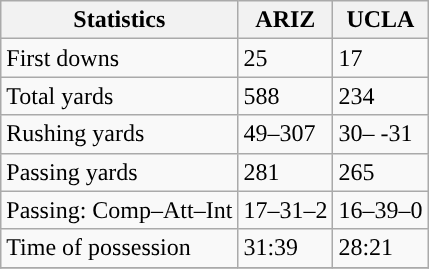<table class="wikitable" style="float: left;">
<tr>
<th>Statistics</th>
<th>ARIZ</th>
<th>UCLA</th>
</tr>
<tr>
<td>First downs</td>
<td>25</td>
<td>17</td>
</tr>
<tr>
<td>Total yards</td>
<td>588</td>
<td>234</td>
</tr>
<tr>
<td>Rushing yards</td>
<td>49–307</td>
<td>30– -31</td>
</tr>
<tr>
<td>Passing yards</td>
<td>281</td>
<td>265</td>
</tr>
<tr>
<td>Passing: Comp–Att–Int</td>
<td>17–31–2</td>
<td>16–39–0</td>
</tr>
<tr>
<td>Time of possession</td>
<td>31:39</td>
<td>28:21</td>
</tr>
<tr>
</tr>
</table>
